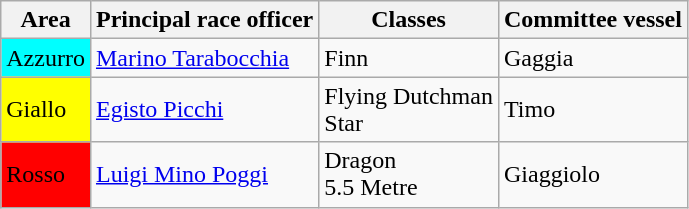<table class="wikitable">
<tr>
<th>Area</th>
<th>Principal race officer</th>
<th>Classes</th>
<th>Committee vessel</th>
</tr>
<tr>
<td bgcolor=#00FFFF>Azzurro</td>
<td><a href='#'>Marino Tarabocchia</a></td>
<td>Finn</td>
<td>Gaggia</td>
</tr>
<tr>
<td bgcolor=#FFFF00>Giallo</td>
<td><a href='#'>Egisto Picchi</a></td>
<td>Flying Dutchman<br>Star</td>
<td>Timo</td>
</tr>
<tr>
<td bgcolor=#FF0000>Rosso</td>
<td><a href='#'>Luigi Mino Poggi</a></td>
<td>Dragon<br>5.5 Metre</td>
<td>Giaggiolo</td>
</tr>
</table>
